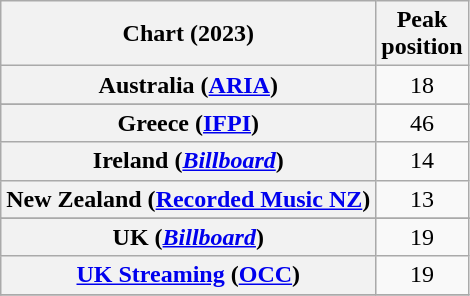<table class="wikitable sortable plainrowheaders" style="text-align:center">
<tr>
<th scope="col">Chart (2023)</th>
<th scope="col">Peak<br>position</th>
</tr>
<tr>
<th scope="row">Australia (<a href='#'>ARIA</a>)</th>
<td>18</td>
</tr>
<tr>
</tr>
<tr>
</tr>
<tr>
<th scope="row">Greece (<a href='#'>IFPI</a>)</th>
<td>46</td>
</tr>
<tr>
<th scope="row">Ireland (<em><a href='#'>Billboard</a></em>)</th>
<td>14</td>
</tr>
<tr>
<th scope="row">New Zealand (<a href='#'>Recorded Music NZ</a>)</th>
<td>13</td>
</tr>
<tr>
</tr>
<tr>
<th scope="row">UK (<em><a href='#'>Billboard</a></em>)</th>
<td>19</td>
</tr>
<tr>
<th scope="row"><a href='#'>UK Streaming</a> (<a href='#'>OCC</a>)</th>
<td>19</td>
</tr>
<tr>
</tr>
</table>
